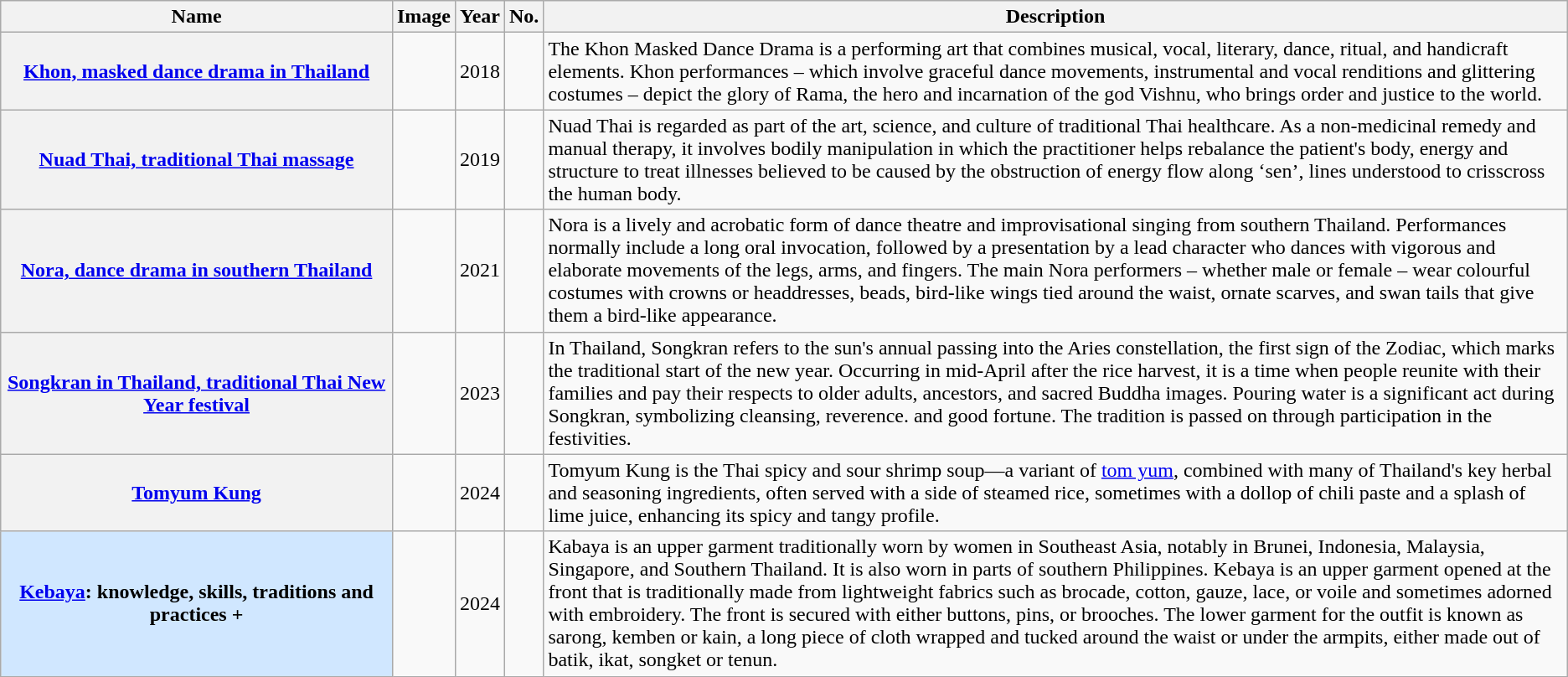<table class="wikitable sortable plainrowheaders">
<tr>
<th style="width:25%">Name</th>
<th class="unsortable">Image</th>
<th>Year</th>
<th>No.</th>
<th class="unsortable">Description</th>
</tr>
<tr>
<th scope="row"><a href='#'>Khon, masked dance drama in Thailand</a></th>
<td></td>
<td>2018</td>
<td></td>
<td>The Khon Masked Dance Drama is a performing art that combines musical, vocal, literary, dance, ritual, and handicraft elements. Khon performances – which involve graceful dance movements, instrumental and vocal renditions and glittering costumes – depict the glory of Rama, the hero and incarnation of the god Vishnu, who brings order and justice to the world.</td>
</tr>
<tr>
<th scope="row"><a href='#'>Nuad Thai, traditional Thai massage</a></th>
<td></td>
<td>2019</td>
<td></td>
<td>Nuad Thai is regarded as part of the art, science, and culture of traditional Thai healthcare. As a non-medicinal remedy and manual therapy, it involves bodily manipulation in which the practitioner helps rebalance the patient's body, energy and structure to treat illnesses believed to be caused by the obstruction of energy flow along ‘sen’, lines understood to crisscross the human body.</td>
</tr>
<tr>
<th scope="row"><a href='#'>Nora, dance drama in southern Thailand</a></th>
<td></td>
<td>2021</td>
<td></td>
<td>Nora is a lively and acrobatic form of dance theatre and improvisational singing from southern Thailand. Performances normally include a long oral invocation, followed by a presentation by a lead character who dances with vigorous and elaborate movements of the legs, arms, and fingers. The main Nora performers – whether male or female – wear colourful costumes with crowns or headdresses, beads, bird-like wings tied around the waist, ornate scarves, and swan tails that give them a bird-like appearance.</td>
</tr>
<tr>
<th scope="row"><a href='#'>Songkran in Thailand, traditional Thai New Year festival</a></th>
<td></td>
<td>2023</td>
<td></td>
<td>In Thailand, Songkran refers to the sun's annual passing into the Aries constellation, the first sign of the Zodiac, which marks the traditional start of the new year. Occurring in mid-April after the rice harvest, it is a time when people reunite with their families and pay their respects to older adults, ancestors, and sacred Buddha images. Pouring water is a significant act during Songkran, symbolizing cleansing, reverence. and good fortune.  The tradition is passed on through participation in the festivities.</td>
</tr>
<tr>
<th scope="row"><a href='#'>Tomyum Kung</a></th>
<td></td>
<td>2024</td>
<td></td>
<td>Tomyum Kung is the Thai spicy and sour shrimp soup—a variant of <a href='#'>tom yum</a>, combined with many of Thailand's key herbal and seasoning ingredients, often served with a side of steamed rice, sometimes with a dollop of chili paste and a splash of lime juice, enhancing its spicy and tangy profile.</td>
</tr>
<tr>
<th scope="row" style="background:#D0E7FF;"><a href='#'>Kebaya</a>: knowledge, skills, traditions and practices +</th>
<td></td>
<td>2024</td>
<td></td>
<td>Kabaya is an upper garment traditionally worn by women in Southeast Asia, notably in Brunei, Indonesia, Malaysia, Singapore, and Southern Thailand. It is also worn in parts of southern Philippines. Kebaya is an upper garment opened at the front that is traditionally made from lightweight fabrics such as brocade, cotton, gauze, lace, or voile and sometimes adorned with embroidery. The front is secured with either buttons, pins, or brooches. The lower garment for the outfit is known as sarong, kemben or kain, a long piece of cloth wrapped and tucked around the waist or under the armpits, either made out of batik, ikat, songket or tenun.</td>
</tr>
</table>
